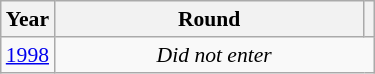<table class="wikitable" style="text-align: center; font-size:90%">
<tr>
<th>Year</th>
<th style="width:200px">Round</th>
<th></th>
</tr>
<tr>
<td><a href='#'>1998</a></td>
<td colspan="2"><em>Did not enter</em></td>
</tr>
</table>
